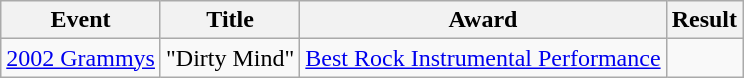<table class="wikitable">
<tr>
<th>Event</th>
<th>Title</th>
<th>Award</th>
<th>Result</th>
</tr>
<tr>
<td><a href='#'>2002 Grammys</a></td>
<td>"Dirty Mind"</td>
<td><a href='#'>Best Rock Instrumental Performance</a></td>
<td></td>
</tr>
</table>
